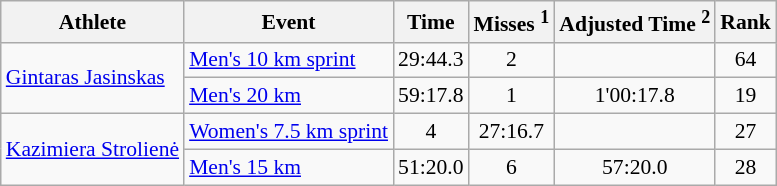<table class="wikitable" style="font-size:90%">
<tr>
<th>Athlete</th>
<th>Event</th>
<th>Time</th>
<th>Misses <sup>1</sup></th>
<th>Adjusted Time <sup>2</sup></th>
<th>Rank</th>
</tr>
<tr>
<td rowspan="2"><a href='#'>Gintaras Jasinskas</a></td>
<td><a href='#'>Men's 10 km sprint</a></td>
<td align="center">29:44.3</td>
<td align="center">2</td>
<td></td>
<td align="center">64</td>
</tr>
<tr>
<td><a href='#'>Men's 20 km</a></td>
<td align="center">59:17.8</td>
<td align="center">1</td>
<td align="center">1'00:17.8</td>
<td align="center">19</td>
</tr>
<tr>
<td rowspan="2"><a href='#'>Kazimiera Strolienė</a></td>
<td><a href='#'>Women's 7.5 km sprint</a></td>
<td align="center">4</td>
<td align="center">27:16.7</td>
<td></td>
<td align="center">27</td>
</tr>
<tr>
<td><a href='#'>Men's 15 km</a></td>
<td align="center">51:20.0</td>
<td align="center">6</td>
<td align="center">57:20.0</td>
<td align="center">28</td>
</tr>
</table>
